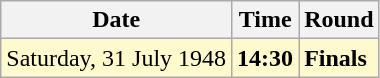<table class="wikitable">
<tr>
<th>Date</th>
<th>Time</th>
<th>Round</th>
</tr>
<tr>
<td style=background:lemonchiffon>Saturday, 31 July 1948</td>
<td style=background:lemonchiffon><strong>14:30</strong></td>
<td style=background:lemonchiffon><strong>Finals</strong></td>
</tr>
</table>
